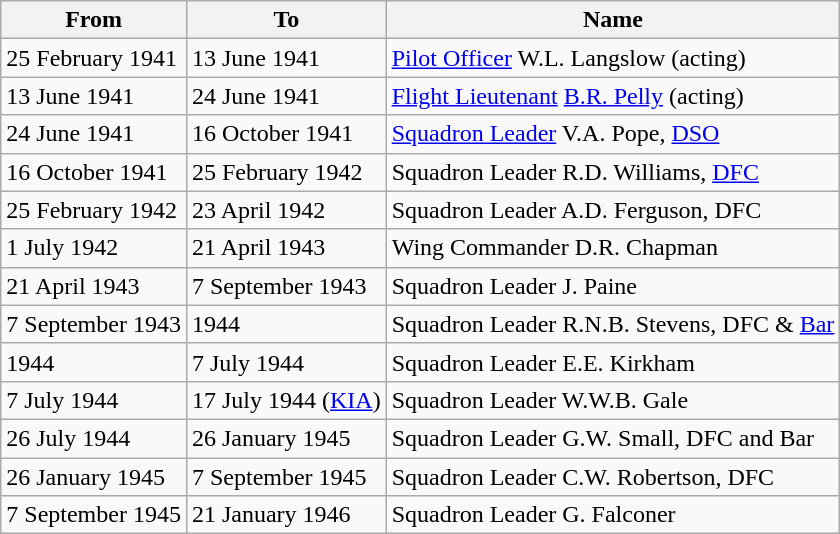<table class="wikitable">
<tr>
<th>From</th>
<th>To</th>
<th>Name</th>
</tr>
<tr>
<td>25 February 1941</td>
<td>13 June 1941</td>
<td><a href='#'>Pilot Officer</a> W.L. Langslow (acting)</td>
</tr>
<tr>
<td>13 June 1941</td>
<td>24 June 1941</td>
<td><a href='#'>Flight Lieutenant</a> <a href='#'>B.R. Pelly</a> (acting)</td>
</tr>
<tr>
<td>24 June 1941</td>
<td>16 October 1941</td>
<td><a href='#'>Squadron Leader</a> V.A. Pope, <a href='#'>DSO</a></td>
</tr>
<tr>
<td>16 October 1941</td>
<td>25 February 1942</td>
<td>Squadron Leader R.D. Williams, <a href='#'>DFC</a></td>
</tr>
<tr>
<td>25 February 1942</td>
<td>23 April 1942</td>
<td>Squadron Leader A.D. Ferguson, DFC</td>
</tr>
<tr>
<td>1 July 1942</td>
<td>21 April 1943</td>
<td>Wing Commander D.R. Chapman</td>
</tr>
<tr>
<td>21 April 1943</td>
<td>7 September 1943</td>
<td>Squadron Leader J. Paine</td>
</tr>
<tr>
<td>7 September 1943</td>
<td>1944</td>
<td>Squadron Leader R.N.B. Stevens, DFC & <a href='#'>Bar</a></td>
</tr>
<tr>
<td>1944</td>
<td>7 July 1944</td>
<td>Squadron Leader E.E. Kirkham</td>
</tr>
<tr>
<td>7 July 1944</td>
<td>17 July 1944 (<a href='#'>KIA</a>)</td>
<td>Squadron Leader W.W.B. Gale</td>
</tr>
<tr>
<td>26 July 1944</td>
<td>26 January 1945</td>
<td>Squadron Leader G.W. Small, DFC and Bar</td>
</tr>
<tr>
<td>26 January 1945</td>
<td>7 September 1945</td>
<td>Squadron Leader C.W. Robertson, DFC</td>
</tr>
<tr>
<td>7 September 1945</td>
<td>21 January 1946</td>
<td>Squadron Leader G. Falconer</td>
</tr>
</table>
